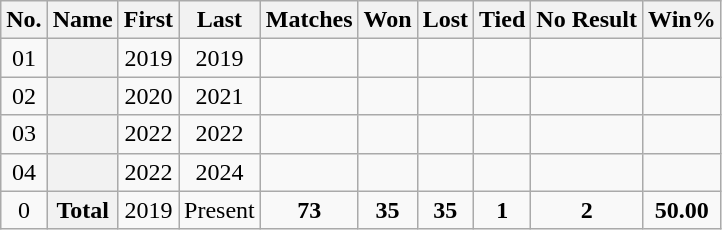<table class="wikitable plainrowheaders sortable">
<tr align="center">
<th scope="col">No.</th>
<th scope="col">Name</th>
<th scope="col">First</th>
<th scope="col">Last</th>
<th scope="col">Matches</th>
<th scope="col">Won</th>
<th scope="col">Lost</th>
<th scope="col">Tied</th>
<th scope="col">No Result</th>
<th scope="col">Win%</th>
</tr>
<tr align=center>
<td><span>0</span>1</td>
<th scope="row"></th>
<td>2019</td>
<td>2019</td>
<td></td>
<td></td>
<td></td>
<td></td>
<td></td>
<td></td>
</tr>
<tr align=center>
<td><span>0</span>2</td>
<th scope="row"></th>
<td>2020</td>
<td>2021</td>
<td></td>
<td></td>
<td></td>
<td></td>
<td></td>
<td></td>
</tr>
<tr align=center>
<td><span>0</span>3</td>
<th scope="row"></th>
<td>2022</td>
<td>2022</td>
<td></td>
<td></td>
<td></td>
<td></td>
<td></td>
<td></td>
</tr>
<tr align=center>
<td><span>0</span>4</td>
<th scope="row"></th>
<td>2022</td>
<td>2024</td>
<td></td>
<td></td>
<td></td>
<td></td>
<td></td>
<td></td>
</tr>
<tr align=center>
<td><span>0</span></td>
<th scope="row"><strong>Total</strong></th>
<td>2019</td>
<td>Present</td>
<td><strong>73</strong></td>
<td><strong>35</strong></td>
<td><strong>35</strong></td>
<td><strong>1</strong></td>
<td><strong>2</strong></td>
<td><strong>50.00</strong></td>
</tr>
</table>
